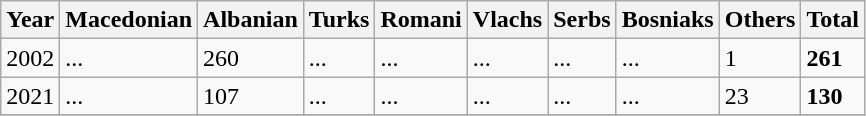<table class="wikitable">
<tr>
<th>Year</th>
<th>Macedonian</th>
<th>Albanian</th>
<th>Turks</th>
<th>Romani</th>
<th>Vlachs</th>
<th>Serbs</th>
<th>Bosniaks</th>
<th><abbr>Others</abbr></th>
<th>Total</th>
</tr>
<tr>
<td>2002</td>
<td>...</td>
<td>260</td>
<td>...</td>
<td>...</td>
<td>...</td>
<td>...</td>
<td>...</td>
<td>1</td>
<td><strong>261</strong></td>
</tr>
<tr>
<td>2021</td>
<td>...</td>
<td>107</td>
<td>...</td>
<td>...</td>
<td>...</td>
<td>...</td>
<td>...</td>
<td>23</td>
<td><strong>130</strong></td>
</tr>
<tr>
</tr>
</table>
